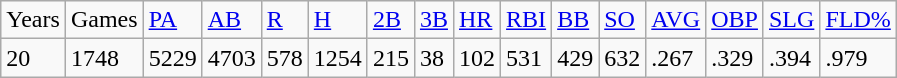<table class="wikitable">
<tr>
<td>Years</td>
<td>Games</td>
<td><a href='#'>PA</a></td>
<td><a href='#'>AB</a></td>
<td><a href='#'>R</a></td>
<td><a href='#'>H</a></td>
<td><a href='#'>2B</a></td>
<td><a href='#'>3B</a></td>
<td><a href='#'>HR</a></td>
<td><a href='#'>RBI</a></td>
<td><a href='#'>BB</a></td>
<td><a href='#'>SO</a></td>
<td><a href='#'>AVG</a></td>
<td><a href='#'>OBP</a></td>
<td><a href='#'>SLG</a></td>
<td><a href='#'>FLD%</a></td>
</tr>
<tr>
<td>20</td>
<td>1748</td>
<td>5229</td>
<td>4703</td>
<td>578</td>
<td>1254</td>
<td>215</td>
<td>38</td>
<td>102</td>
<td>531</td>
<td>429</td>
<td>632</td>
<td>.267</td>
<td>.329</td>
<td>.394</td>
<td>.979</td>
</tr>
</table>
